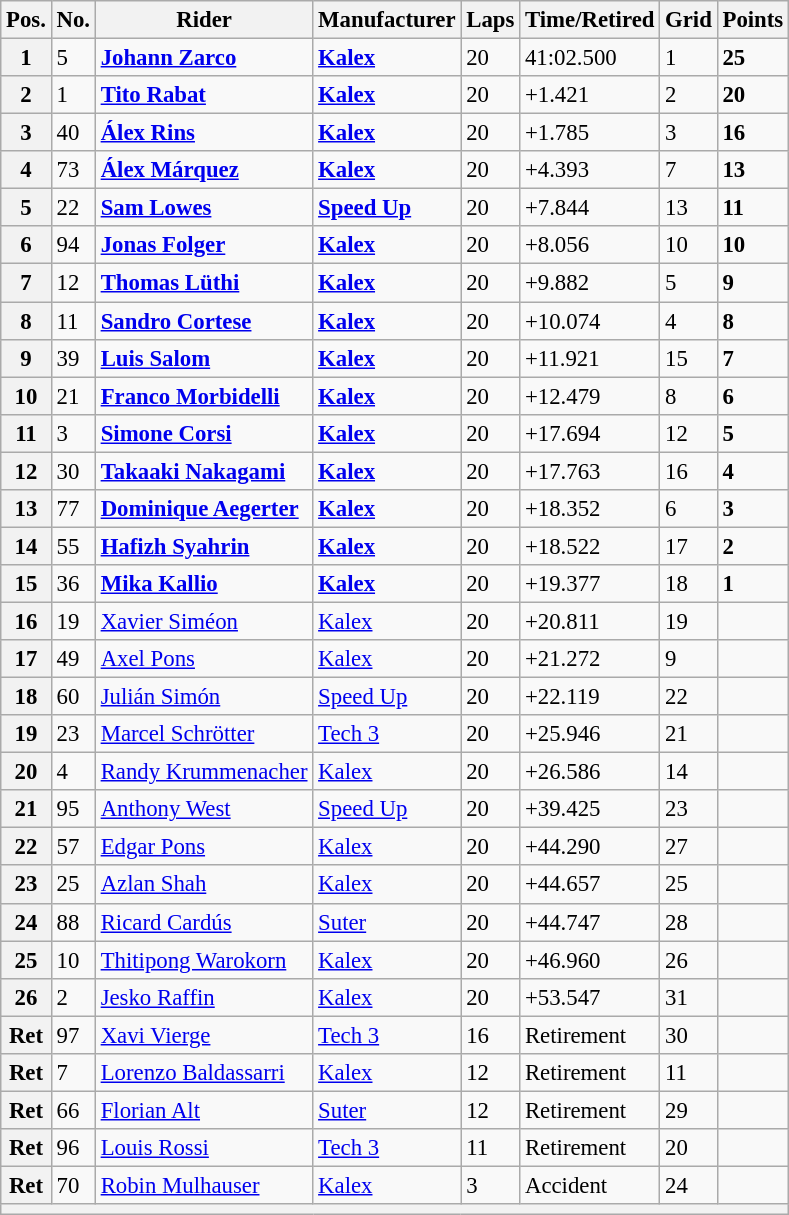<table class="wikitable" style="font-size: 95%;">
<tr>
<th>Pos.</th>
<th>No.</th>
<th>Rider</th>
<th>Manufacturer</th>
<th>Laps</th>
<th>Time/Retired</th>
<th>Grid</th>
<th>Points</th>
</tr>
<tr>
<th>1</th>
<td>5</td>
<td> <strong><a href='#'>Johann Zarco</a></strong></td>
<td><strong><a href='#'>Kalex</a></strong></td>
<td>20</td>
<td>41:02.500</td>
<td>1</td>
<td><strong>25</strong></td>
</tr>
<tr>
<th>2</th>
<td>1</td>
<td> <strong><a href='#'>Tito Rabat</a></strong></td>
<td><strong><a href='#'>Kalex</a></strong></td>
<td>20</td>
<td>+1.421</td>
<td>2</td>
<td><strong>20</strong></td>
</tr>
<tr>
<th>3</th>
<td>40</td>
<td> <strong><a href='#'>Álex Rins</a></strong></td>
<td><strong><a href='#'>Kalex</a></strong></td>
<td>20</td>
<td>+1.785</td>
<td>3</td>
<td><strong>16</strong></td>
</tr>
<tr>
<th>4</th>
<td>73</td>
<td> <strong><a href='#'>Álex Márquez</a></strong></td>
<td><strong><a href='#'>Kalex</a></strong></td>
<td>20</td>
<td>+4.393</td>
<td>7</td>
<td><strong>13</strong></td>
</tr>
<tr>
<th>5</th>
<td>22</td>
<td> <strong><a href='#'>Sam Lowes</a></strong></td>
<td><strong><a href='#'>Speed Up</a></strong></td>
<td>20</td>
<td>+7.844</td>
<td>13</td>
<td><strong>11</strong></td>
</tr>
<tr>
<th>6</th>
<td>94</td>
<td> <strong><a href='#'>Jonas Folger</a></strong></td>
<td><strong><a href='#'>Kalex</a></strong></td>
<td>20</td>
<td>+8.056</td>
<td>10</td>
<td><strong>10</strong></td>
</tr>
<tr>
<th>7</th>
<td>12</td>
<td> <strong><a href='#'>Thomas Lüthi</a></strong></td>
<td><strong><a href='#'>Kalex</a></strong></td>
<td>20</td>
<td>+9.882</td>
<td>5</td>
<td><strong>9</strong></td>
</tr>
<tr>
<th>8</th>
<td>11</td>
<td> <strong><a href='#'>Sandro Cortese</a></strong></td>
<td><strong><a href='#'>Kalex</a></strong></td>
<td>20</td>
<td>+10.074</td>
<td>4</td>
<td><strong>8</strong></td>
</tr>
<tr>
<th>9</th>
<td>39</td>
<td> <strong><a href='#'>Luis Salom</a></strong></td>
<td><strong><a href='#'>Kalex</a></strong></td>
<td>20</td>
<td>+11.921</td>
<td>15</td>
<td><strong>7</strong></td>
</tr>
<tr>
<th>10</th>
<td>21</td>
<td> <strong><a href='#'>Franco Morbidelli</a></strong></td>
<td><strong><a href='#'>Kalex</a></strong></td>
<td>20</td>
<td>+12.479</td>
<td>8</td>
<td><strong>6</strong></td>
</tr>
<tr>
<th>11</th>
<td>3</td>
<td> <strong><a href='#'>Simone Corsi</a></strong></td>
<td><strong><a href='#'>Kalex</a></strong></td>
<td>20</td>
<td>+17.694</td>
<td>12</td>
<td><strong>5</strong></td>
</tr>
<tr>
<th>12</th>
<td>30</td>
<td> <strong><a href='#'>Takaaki Nakagami</a></strong></td>
<td><strong><a href='#'>Kalex</a></strong></td>
<td>20</td>
<td>+17.763</td>
<td>16</td>
<td><strong>4</strong></td>
</tr>
<tr>
<th>13</th>
<td>77</td>
<td> <strong><a href='#'>Dominique Aegerter</a></strong></td>
<td><strong><a href='#'>Kalex</a></strong></td>
<td>20</td>
<td>+18.352</td>
<td>6</td>
<td><strong>3</strong></td>
</tr>
<tr>
<th>14</th>
<td>55</td>
<td> <strong><a href='#'>Hafizh Syahrin</a></strong></td>
<td><strong><a href='#'>Kalex</a></strong></td>
<td>20</td>
<td>+18.522</td>
<td>17</td>
<td><strong>2</strong></td>
</tr>
<tr>
<th>15</th>
<td>36</td>
<td> <strong><a href='#'>Mika Kallio</a></strong></td>
<td><strong><a href='#'>Kalex</a></strong></td>
<td>20</td>
<td>+19.377</td>
<td>18</td>
<td><strong>1</strong></td>
</tr>
<tr>
<th>16</th>
<td>19</td>
<td> <a href='#'>Xavier Siméon</a></td>
<td><a href='#'>Kalex</a></td>
<td>20</td>
<td>+20.811</td>
<td>19</td>
<td></td>
</tr>
<tr>
<th>17</th>
<td>49</td>
<td> <a href='#'>Axel Pons</a></td>
<td><a href='#'>Kalex</a></td>
<td>20</td>
<td>+21.272</td>
<td>9</td>
<td></td>
</tr>
<tr>
<th>18</th>
<td>60</td>
<td> <a href='#'>Julián Simón</a></td>
<td><a href='#'>Speed Up</a></td>
<td>20</td>
<td>+22.119</td>
<td>22</td>
<td></td>
</tr>
<tr>
<th>19</th>
<td>23</td>
<td> <a href='#'>Marcel Schrötter</a></td>
<td><a href='#'>Tech 3</a></td>
<td>20</td>
<td>+25.946</td>
<td>21</td>
<td></td>
</tr>
<tr>
<th>20</th>
<td>4</td>
<td> <a href='#'>Randy Krummenacher</a></td>
<td><a href='#'>Kalex</a></td>
<td>20</td>
<td>+26.586</td>
<td>14</td>
<td></td>
</tr>
<tr>
<th>21</th>
<td>95</td>
<td> <a href='#'>Anthony West</a></td>
<td><a href='#'>Speed Up</a></td>
<td>20</td>
<td>+39.425</td>
<td>23</td>
<td></td>
</tr>
<tr>
<th>22</th>
<td>57</td>
<td> <a href='#'>Edgar Pons</a></td>
<td><a href='#'>Kalex</a></td>
<td>20</td>
<td>+44.290</td>
<td>27</td>
<td></td>
</tr>
<tr>
<th>23</th>
<td>25</td>
<td> <a href='#'>Azlan Shah</a></td>
<td><a href='#'>Kalex</a></td>
<td>20</td>
<td>+44.657</td>
<td>25</td>
<td></td>
</tr>
<tr>
<th>24</th>
<td>88</td>
<td> <a href='#'>Ricard Cardús</a></td>
<td><a href='#'>Suter</a></td>
<td>20</td>
<td>+44.747</td>
<td>28</td>
<td></td>
</tr>
<tr>
<th>25</th>
<td>10</td>
<td> <a href='#'>Thitipong Warokorn</a></td>
<td><a href='#'>Kalex</a></td>
<td>20</td>
<td>+46.960</td>
<td>26</td>
<td></td>
</tr>
<tr>
<th>26</th>
<td>2</td>
<td> <a href='#'>Jesko Raffin</a></td>
<td><a href='#'>Kalex</a></td>
<td>20</td>
<td>+53.547</td>
<td>31</td>
<td></td>
</tr>
<tr>
<th>Ret</th>
<td>97</td>
<td> <a href='#'>Xavi Vierge</a></td>
<td><a href='#'>Tech 3</a></td>
<td>16</td>
<td>Retirement</td>
<td>30</td>
<td></td>
</tr>
<tr>
<th>Ret</th>
<td>7</td>
<td> <a href='#'>Lorenzo Baldassarri</a></td>
<td><a href='#'>Kalex</a></td>
<td>12</td>
<td>Retirement</td>
<td>11</td>
<td></td>
</tr>
<tr>
<th>Ret</th>
<td>66</td>
<td> <a href='#'>Florian Alt</a></td>
<td><a href='#'>Suter</a></td>
<td>12</td>
<td>Retirement</td>
<td>29</td>
<td></td>
</tr>
<tr>
<th>Ret</th>
<td>96</td>
<td> <a href='#'>Louis Rossi</a></td>
<td><a href='#'>Tech 3</a></td>
<td>11</td>
<td>Retirement</td>
<td>20</td>
<td></td>
</tr>
<tr>
<th>Ret</th>
<td>70</td>
<td> <a href='#'>Robin Mulhauser</a></td>
<td><a href='#'>Kalex</a></td>
<td>3</td>
<td>Accident</td>
<td>24</td>
<td></td>
</tr>
<tr>
<th colspan=8></th>
</tr>
</table>
